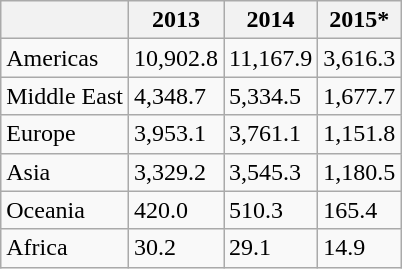<table class="wikitable">
<tr>
<th></th>
<th>2013</th>
<th>2014</th>
<th>2015*</th>
</tr>
<tr>
<td>Americas</td>
<td>10,902.8</td>
<td>11,167.9</td>
<td>3,616.3</td>
</tr>
<tr>
<td>Middle East</td>
<td>4,348.7</td>
<td>5,334.5</td>
<td>1,677.7</td>
</tr>
<tr>
<td>Europe</td>
<td>3,953.1</td>
<td>3,761.1</td>
<td>1,151.8</td>
</tr>
<tr>
<td>Asia</td>
<td>3,329.2</td>
<td>3,545.3</td>
<td>1,180.5</td>
</tr>
<tr>
<td>Oceania</td>
<td>420.0</td>
<td>510.3</td>
<td>165.4</td>
</tr>
<tr>
<td>Africa</td>
<td>30.2</td>
<td>29.1</td>
<td>14.9</td>
</tr>
</table>
